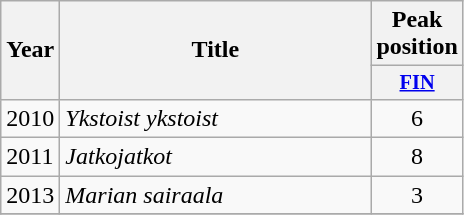<table class="wikitable">
<tr>
<th align="center" rowspan="2" width="10">Year</th>
<th align="center" rowspan="2" width="200">Title</th>
<th align="center" colspan="1" width="20">Peak position</th>
</tr>
<tr>
<th style="width:40;font-size:85%"><a href='#'>FIN</a><br></th>
</tr>
<tr>
<td>2010</td>
<td><em>Ykstoist ykstoist</em></td>
<td style="text-align:center;">6</td>
</tr>
<tr>
<td>2011</td>
<td><em>Jatkojatkot</em></td>
<td style="text-align:center;">8</td>
</tr>
<tr>
<td>2013</td>
<td><em>Marian sairaala</em></td>
<td style="text-align:center;">3</td>
</tr>
<tr>
</tr>
</table>
